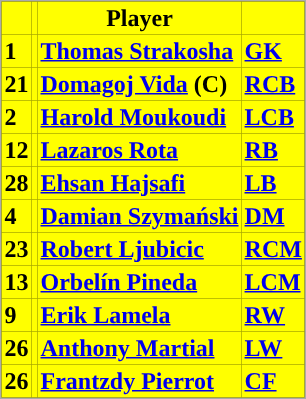<table class="toccolours" border="0" cellpadding="2" cellspacing="0" align="center" style="margin: 0.5em 0 1em 1em; background: #000000; border: 1px #aaaaaa solid;">
<tr bgcolor=#FFFF00>
<th></th>
<th></th>
<th>Player</th>
<th></th>
</tr>
<tr bgcolor=#FFFF00>
<td><strong>1</strong></td>
<td></td>
<td><a href='#'><span><strong>Thomas Strakosha</strong></span></a></td>
<td><a href='#'><strong>GK</strong></a></td>
</tr>
<tr bgcolor=#FFFF00>
<td><strong>21</strong></td>
<td></td>
<td><a href='#'><span><strong>Domagoj Vida</strong></span></a> <strong>(C)</strong></td>
<td><a href='#'><strong>RCB</strong></a></td>
</tr>
<tr bgcolor=#FFFF00>
<td><strong>2</strong></td>
<td></td>
<td><a href='#'><span><strong>Harold Moukoudi</strong></span></a></td>
<td><a href='#'><strong>LCB</strong></a></td>
</tr>
<tr bgcolor=#FFFF00>
<td><strong>12</strong></td>
<td></td>
<td><a href='#'><span><strong>Lazaros Rota</strong></span></a></td>
<td><a href='#'><strong>RB</strong></a></td>
</tr>
<tr bgcolor=#FFFF00>
<td><strong>28</strong></td>
<td></td>
<td><a href='#'><span><strong>Ehsan Hajsafi</strong></span></a></td>
<td><a href='#'><strong>LB</strong></a></td>
</tr>
<tr bgcolor=#FFFF00>
<td><strong>4</strong></td>
<td></td>
<td><a href='#'><span><strong>Damian Szymański</strong></span></a></td>
<td><a href='#'><strong>DM</strong></a></td>
</tr>
<tr bgcolor=#FFFF00>
<td><strong>23</strong></td>
<td></td>
<td><a href='#'><span><strong>Robert Ljubicic</strong></span></a></td>
<td><a href='#'><strong>RCM</strong></a></td>
</tr>
<tr bgcolor=#FFFF00>
<td><strong>13</strong></td>
<td></td>
<td><a href='#'><span><strong>Orbelín Pineda</strong></span></a></td>
<td><a href='#'><strong>LCM</strong></a></td>
</tr>
<tr bgcolor=#FFFF00>
<td><strong>9</strong></td>
<td></td>
<td><a href='#'><span><strong>Erik Lamela</strong></span></a></td>
<td><a href='#'><strong>RW</strong></a></td>
</tr>
<tr bgcolor=#FFFF00>
<td><strong>26</strong></td>
<td></td>
<td><a href='#'><span><strong>Anthony Martial</strong></span></a></td>
<td><a href='#'><strong>LW</strong></a></td>
</tr>
<tr bgcolor=#FFFF00>
<td><strong>26</strong></td>
<td></td>
<td><a href='#'><span><strong>Frantzdy Pierrot</strong></span></a></td>
<td><a href='#'><strong>CF</strong></a></td>
</tr>
</table>
